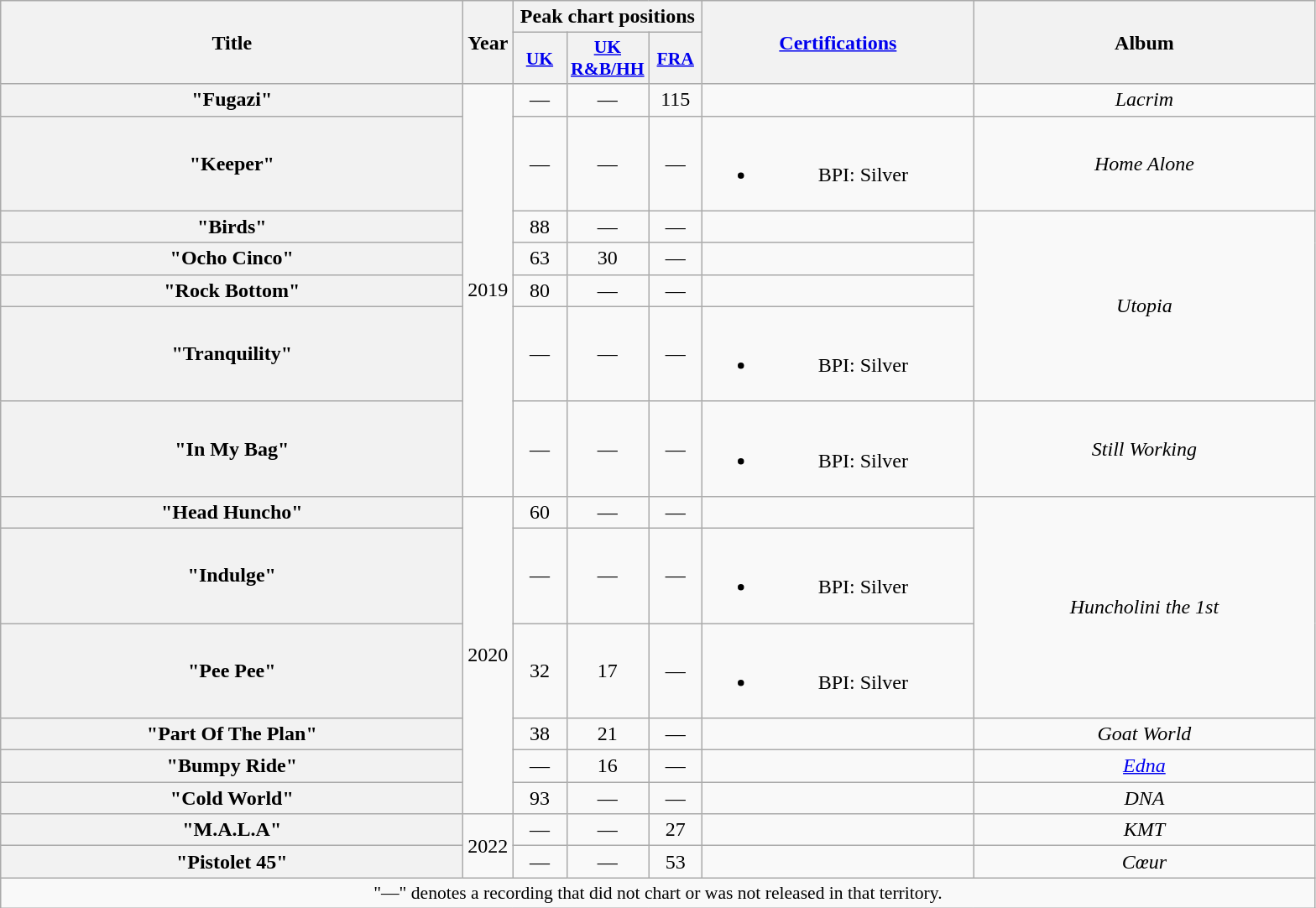<table class="wikitable plainrowheaders" style="text-align:center;">
<tr>
<th scope="col" rowspan="2" style="width:22.5em;">Title</th>
<th scope="col" rowspan="2" style="width:1em;">Year</th>
<th scope="col" colspan="3">Peak chart positions</th>
<th scope="col" rowspan="2" style="width:13em;"><a href='#'>Certifications</a></th>
<th scope="col" rowspan="2" style="width:16.5em;">Album</th>
</tr>
<tr>
<th scope="col" style="width:2.5em;font-size:90%;"><a href='#'>UK</a><br></th>
<th scope="col" style="width:2.5em;font-size:90%;"><a href='#'>UK<br>R&B/HH</a><br></th>
<th scope="col" style="width:2.5em;font-size:90%;"><a href='#'>FRA</a><br></th>
</tr>
<tr>
<th scope="row">"Fugazi"<br></th>
<td rowspan=7>2019</td>
<td>—</td>
<td>—</td>
<td>115</td>
<td></td>
<td><em>Lacrim</em></td>
</tr>
<tr>
<th scope="row">"Keeper"<br></th>
<td>—</td>
<td>—</td>
<td>—</td>
<td><br><ul><li>BPI: Silver</li></ul></td>
<td><em>Home Alone</em></td>
</tr>
<tr>
<th scope="row">"Birds"</th>
<td>88</td>
<td>—</td>
<td>—</td>
<td></td>
<td rowspan="4"><em>Utopia</em></td>
</tr>
<tr>
<th scope="row">"Ocho Cinco"</th>
<td>63</td>
<td>30</td>
<td>—</td>
<td></td>
</tr>
<tr>
<th scope="row">"Rock Bottom"<br></th>
<td>80</td>
<td>—</td>
<td>—</td>
<td></td>
</tr>
<tr>
<th scope="row">"Tranquility"</th>
<td>—</td>
<td>—</td>
<td>—</td>
<td><br><ul><li>BPI: Silver</li></ul></td>
</tr>
<tr>
<th scope="row">"In My Bag"<br></th>
<td>—</td>
<td>—</td>
<td>—</td>
<td><br><ul><li>BPI: Silver</li></ul></td>
<td><em>Still Working</em></td>
</tr>
<tr>
<th scope="row">"Head Huncho"<br></th>
<td rowspan=6>2020</td>
<td>60</td>
<td>—</td>
<td>—</td>
<td></td>
<td rowspan = 3><em>Huncholini the 1st</em></td>
</tr>
<tr>
<th scope="row">"Indulge"<br></th>
<td>—</td>
<td>—</td>
<td>—</td>
<td><br><ul><li>BPI: Silver</li></ul></td>
</tr>
<tr>
<th scope="row">"Pee Pee"</th>
<td>32</td>
<td>17</td>
<td>—</td>
<td><br><ul><li>BPI: Silver</li></ul></td>
</tr>
<tr>
<th scope="row">"Part Of The Plan"<br></th>
<td>38</td>
<td>21</td>
<td>—</td>
<td></td>
<td><em>Goat World</em></td>
</tr>
<tr>
<th scope="row">"Bumpy Ride"<br></th>
<td>—</td>
<td>16</td>
<td>—</td>
<td></td>
<td><em><a href='#'>Edna</a></em></td>
</tr>
<tr>
<th scope="row">"Cold World"<br></th>
<td>93</td>
<td>—</td>
<td>—</td>
<td></td>
<td><em>DNA</em></td>
</tr>
<tr>
<th scope="row">"M.A.L.A"<br></th>
<td rowspan=2>2022</td>
<td>—</td>
<td>—</td>
<td>27</td>
<td></td>
<td><em>KMT</em></td>
</tr>
<tr>
<th scope="row">"Pistolet 45"<br></th>
<td>—</td>
<td>—</td>
<td>53</td>
<td></td>
<td><em>Cœur</em></td>
</tr>
<tr>
<td colspan="20" style="font-size:90%">"—" denotes a recording that did not chart or was not released in that territory.</td>
</tr>
</table>
